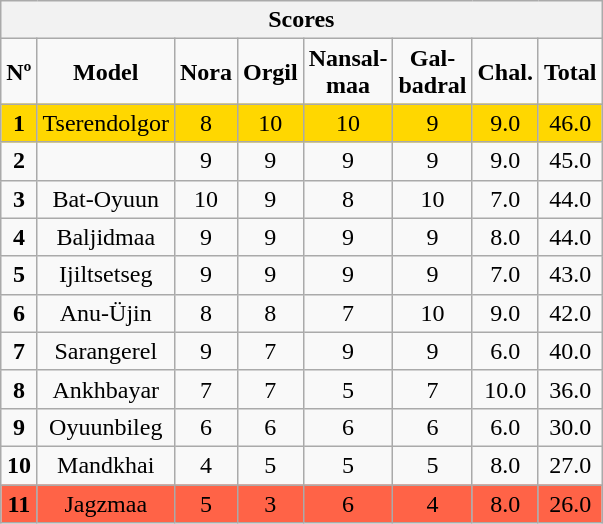<table class="wikitable collapsible autocollapse" style="text-align:center;">
<tr>
<th colspan="8">Scores</th>
</tr>
<tr>
<td><strong>Nº</strong></td>
<td><strong>Model</strong></td>
<td><strong>Nora</strong></td>
<td><strong>Orgil</strong></td>
<td><strong>Nansal-<br>maa</strong></td>
<td><strong>Gal-<br>badral</strong></td>
<td><strong>Chal.</strong></td>
<td><strong>Total</strong></td>
</tr>
<tr>
<td style="background:gold"><strong>1</strong></td>
<td style="background:gold">Tserendolgor</td>
<td style="background:gold">8</td>
<td style="background:gold">10</td>
<td style="background:gold">10</td>
<td style="background:gold">9</td>
<td style="background:gold">9.0</td>
<td style="background:gold">46.0</td>
</tr>
<tr>
<td><strong>2</strong></td>
<td></td>
<td>9</td>
<td>9</td>
<td>9</td>
<td>9</td>
<td>9.0</td>
<td>45.0</td>
</tr>
<tr>
<td><strong>3</strong></td>
<td>Bat-Oyuun</td>
<td>10</td>
<td>9</td>
<td>8</td>
<td>10</td>
<td>7.0</td>
<td>44.0</td>
</tr>
<tr>
<td><strong>4</strong></td>
<td>Baljidmaa</td>
<td>9</td>
<td>9</td>
<td>9</td>
<td>9</td>
<td>8.0</td>
<td>44.0</td>
</tr>
<tr>
<td><strong>5</strong></td>
<td>Ijiltsetseg</td>
<td>9</td>
<td>9</td>
<td>9</td>
<td>9</td>
<td>7.0</td>
<td>43.0</td>
</tr>
<tr>
<td><strong>6</strong></td>
<td>Anu-Üjin</td>
<td>8</td>
<td>8</td>
<td>7</td>
<td>10</td>
<td>9.0</td>
<td>42.0</td>
</tr>
<tr>
<td><strong>7</strong></td>
<td>Sarangerel</td>
<td>9</td>
<td>7</td>
<td>9</td>
<td>9</td>
<td>6.0</td>
<td>40.0</td>
</tr>
<tr>
<td><strong>8</strong></td>
<td>Ankhbayar</td>
<td>7</td>
<td>7</td>
<td>5</td>
<td>7</td>
<td>10.0</td>
<td>36.0</td>
</tr>
<tr>
<td><strong>9</strong></td>
<td>Oyuunbileg</td>
<td>6</td>
<td>6</td>
<td>6</td>
<td>6</td>
<td>6.0</td>
<td>30.0</td>
</tr>
<tr>
<td><strong>10</strong></td>
<td>Mandkhai</td>
<td>4</td>
<td>5</td>
<td>5</td>
<td>5</td>
<td>8.0</td>
<td>27.0</td>
</tr>
<tr>
<td style="background:tomato"><strong>11</strong></td>
<td style="background:tomato">Jagzmaa</td>
<td style="background:tomato">5</td>
<td style="background:tomato">3</td>
<td style="background:tomato">6</td>
<td style="background:tomato">4</td>
<td style="background:tomato">8.0</td>
<td style="background:tomato">26.0</td>
</tr>
</table>
